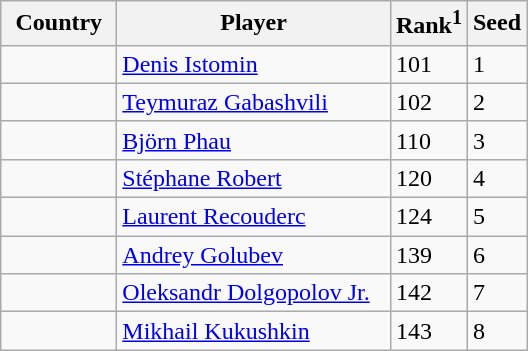<table class="sortable wikitable">
<tr>
<th width="70">Country</th>
<th width="175">Player</th>
<th>Rank<sup>1</sup></th>
<th>Seed</th>
</tr>
<tr>
<td></td>
<td><a href='#'>Denis Istomin</a></td>
<td>101</td>
<td>1</td>
</tr>
<tr>
<td></td>
<td><a href='#'>Teymuraz Gabashvili</a></td>
<td>102</td>
<td>2</td>
</tr>
<tr>
<td></td>
<td><a href='#'>Björn Phau</a></td>
<td>110</td>
<td>3</td>
</tr>
<tr>
<td></td>
<td><a href='#'>Stéphane Robert</a></td>
<td>120</td>
<td>4</td>
</tr>
<tr>
<td></td>
<td><a href='#'>Laurent Recouderc</a></td>
<td>124</td>
<td>5</td>
</tr>
<tr>
<td></td>
<td><a href='#'>Andrey Golubev</a></td>
<td>139</td>
<td>6</td>
</tr>
<tr>
<td></td>
<td><a href='#'>Oleksandr Dolgopolov Jr.</a></td>
<td>142</td>
<td>7</td>
</tr>
<tr>
<td></td>
<td><a href='#'>Mikhail Kukushkin</a></td>
<td>143</td>
<td>8</td>
</tr>
</table>
